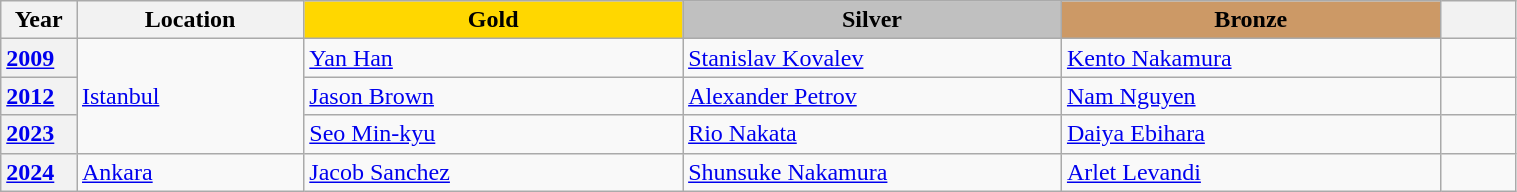<table class="wikitable unsortable" style="text-align:left; width:80%">
<tr>
<th scope="col" style="text-align:center; width:5%">Year</th>
<th scope="col" style="text-align:center; width:15%">Location</th>
<th scope="col" style="text-align:center; width:25%; background:gold">Gold</th>
<th scope="col" style="text-align:center; width:25%; background:silver">Silver</th>
<th scope="col" style="text-align:center; width:25%; background:#c96">Bronze</th>
<th scope="col" style="text-align:center; width:5%"></th>
</tr>
<tr>
<th scope="row" style="text-align:left"><a href='#'>2009</a></th>
<td rowspan="3"><a href='#'>Istanbul</a></td>
<td> <a href='#'>Yan Han</a></td>
<td> <a href='#'>Stanislav Kovalev</a></td>
<td> <a href='#'>Kento Nakamura</a></td>
<td></td>
</tr>
<tr>
<th scope="row" style="text-align:left"><a href='#'>2012</a></th>
<td> <a href='#'>Jason Brown</a></td>
<td> <a href='#'>Alexander Petrov</a></td>
<td> <a href='#'>Nam Nguyen</a></td>
<td></td>
</tr>
<tr>
<th scope="row" style="text-align:left"><a href='#'>2023</a></th>
<td> <a href='#'>Seo Min-kyu</a></td>
<td> <a href='#'>Rio Nakata</a></td>
<td> <a href='#'>Daiya Ebihara</a></td>
<td></td>
</tr>
<tr>
<th scope="row" style="text-align:left"><a href='#'>2024</a></th>
<td><a href='#'>Ankara</a></td>
<td> <a href='#'>Jacob Sanchez</a></td>
<td> <a href='#'>Shunsuke Nakamura</a></td>
<td> <a href='#'>Arlet Levandi</a></td>
<td></td>
</tr>
</table>
